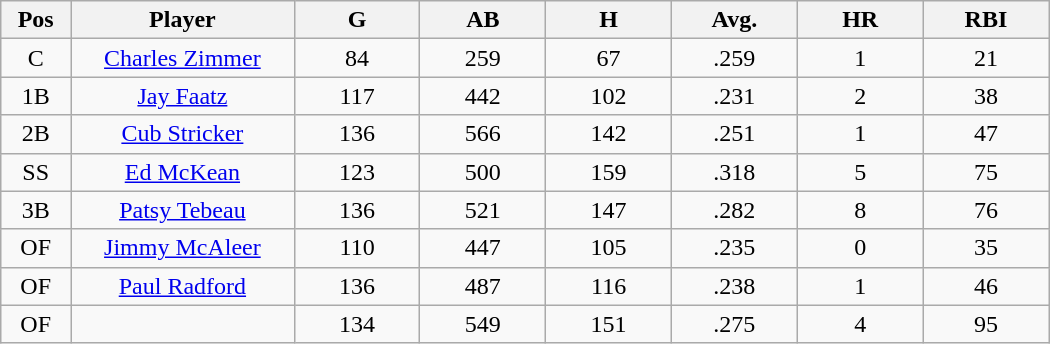<table class="wikitable sortable">
<tr>
<th bgcolor="#DDDDFF" width="5%">Pos</th>
<th bgcolor="#DDDDFF" width="16%">Player</th>
<th bgcolor="#DDDDFF" width="9%">G</th>
<th bgcolor="#DDDDFF" width="9%">AB</th>
<th bgcolor="#DDDDFF" width="9%">H</th>
<th bgcolor="#DDDDFF" width="9%">Avg.</th>
<th bgcolor="#DDDDFF" width="9%">HR</th>
<th bgcolor="#DDDDFF" width="9%">RBI</th>
</tr>
<tr align="center">
<td>C</td>
<td><a href='#'>Charles Zimmer</a></td>
<td>84</td>
<td>259</td>
<td>67</td>
<td>.259</td>
<td>1</td>
<td>21</td>
</tr>
<tr align=center>
<td>1B</td>
<td><a href='#'>Jay Faatz</a></td>
<td>117</td>
<td>442</td>
<td>102</td>
<td>.231</td>
<td>2</td>
<td>38</td>
</tr>
<tr align=center>
<td>2B</td>
<td><a href='#'>Cub Stricker</a></td>
<td>136</td>
<td>566</td>
<td>142</td>
<td>.251</td>
<td>1</td>
<td>47</td>
</tr>
<tr align=center>
<td>SS</td>
<td><a href='#'>Ed McKean</a></td>
<td>123</td>
<td>500</td>
<td>159</td>
<td>.318</td>
<td>5</td>
<td>75</td>
</tr>
<tr align=center>
<td>3B</td>
<td><a href='#'>Patsy Tebeau</a></td>
<td>136</td>
<td>521</td>
<td>147</td>
<td>.282</td>
<td>8</td>
<td>76</td>
</tr>
<tr align=center>
<td>OF</td>
<td><a href='#'>Jimmy McAleer</a></td>
<td>110</td>
<td>447</td>
<td>105</td>
<td>.235</td>
<td>0</td>
<td>35</td>
</tr>
<tr align=center>
<td>OF</td>
<td><a href='#'>Paul Radford</a></td>
<td>136</td>
<td>487</td>
<td>116</td>
<td>.238</td>
<td>1</td>
<td>46</td>
</tr>
<tr align=center>
<td>OF</td>
<td></td>
<td>134</td>
<td>549</td>
<td>151</td>
<td>.275</td>
<td>4</td>
<td>95</td>
</tr>
</table>
